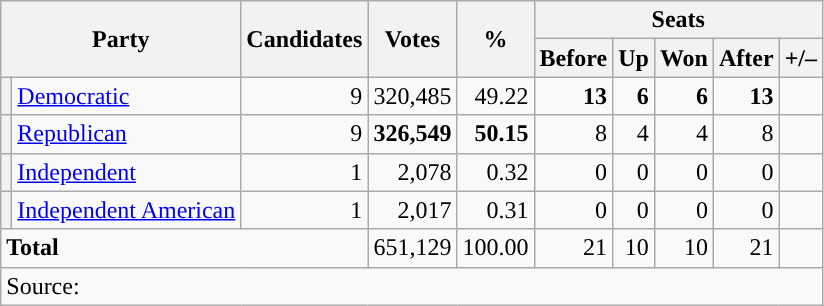<table class="wikitable">
<tr>
<th rowspan="2" colspan="2">Party</th>
<th rowspan="2">Candidates</th>
<th rowspan="2">Votes</th>
<th rowspan="2">%</th>
<th colspan="5">Seats</th>
</tr>
<tr>
<th>Before</th>
<th>Up</th>
<th>Won</th>
<th>After</th>
<th>+/–</th>
</tr>
<tr>
<th style="background-color:"></th>
<td><a href='#'>Democratic</a></td>
<td align="right">9</td>
<td align="right">320,485</td>
<td align="right">49.22</td>
<td align="right"><strong>13</strong></td>
<td align="right"><strong>6</strong></td>
<td align="right"><strong>6</strong></td>
<td align="right"><strong>13</strong></td>
<td align="right"><strong></strong></td>
</tr>
<tr>
<th style="background-color:"></th>
<td><a href='#'>Republican</a></td>
<td align="right">9</td>
<td align="right"><strong>326,549</strong></td>
<td align="right"><strong>50.15</strong></td>
<td align="right">8</td>
<td align="right">4</td>
<td align="right">4</td>
<td align="right">8</td>
<td align="right"></td>
</tr>
<tr>
<th style="background-color:"></th>
<td><a href='#'>Independent</a></td>
<td align="right">1</td>
<td align="right">2,078</td>
<td align="right">0.32</td>
<td align="right">0</td>
<td align="right">0</td>
<td align="right">0</td>
<td align="right">0</td>
<td align="right"></td>
</tr>
<tr>
<th style="background-color:"></th>
<td><a href='#'>Independent American</a></td>
<td align="right">1</td>
<td align="right">2,017</td>
<td align="right">0.31</td>
<td align="right">0</td>
<td align="right">0</td>
<td align="right">0</td>
<td align="right">0</td>
<td align="right"></td>
</tr>
<tr>
<td colspan="3" align="left"><strong>Total</strong></td>
<td align="right">651,129</td>
<td align="right">100.00</td>
<td align="right">21</td>
<td align="right">10</td>
<td align="right">10</td>
<td align="right">21</td>
<td align="right"></td>
</tr>
<tr>
<td colspan="10">Source:</td>
</tr>
</table>
